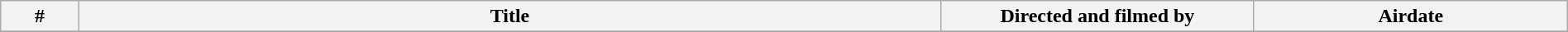<table class="wikitable plainrowheaders" width="100%">
<tr>
<th width="5%">#</th>
<th width="55%">Title</th>
<th width="20%">Directed and filmed by</th>
<th width="20%">Airdate</th>
</tr>
<tr>
</tr>
</table>
